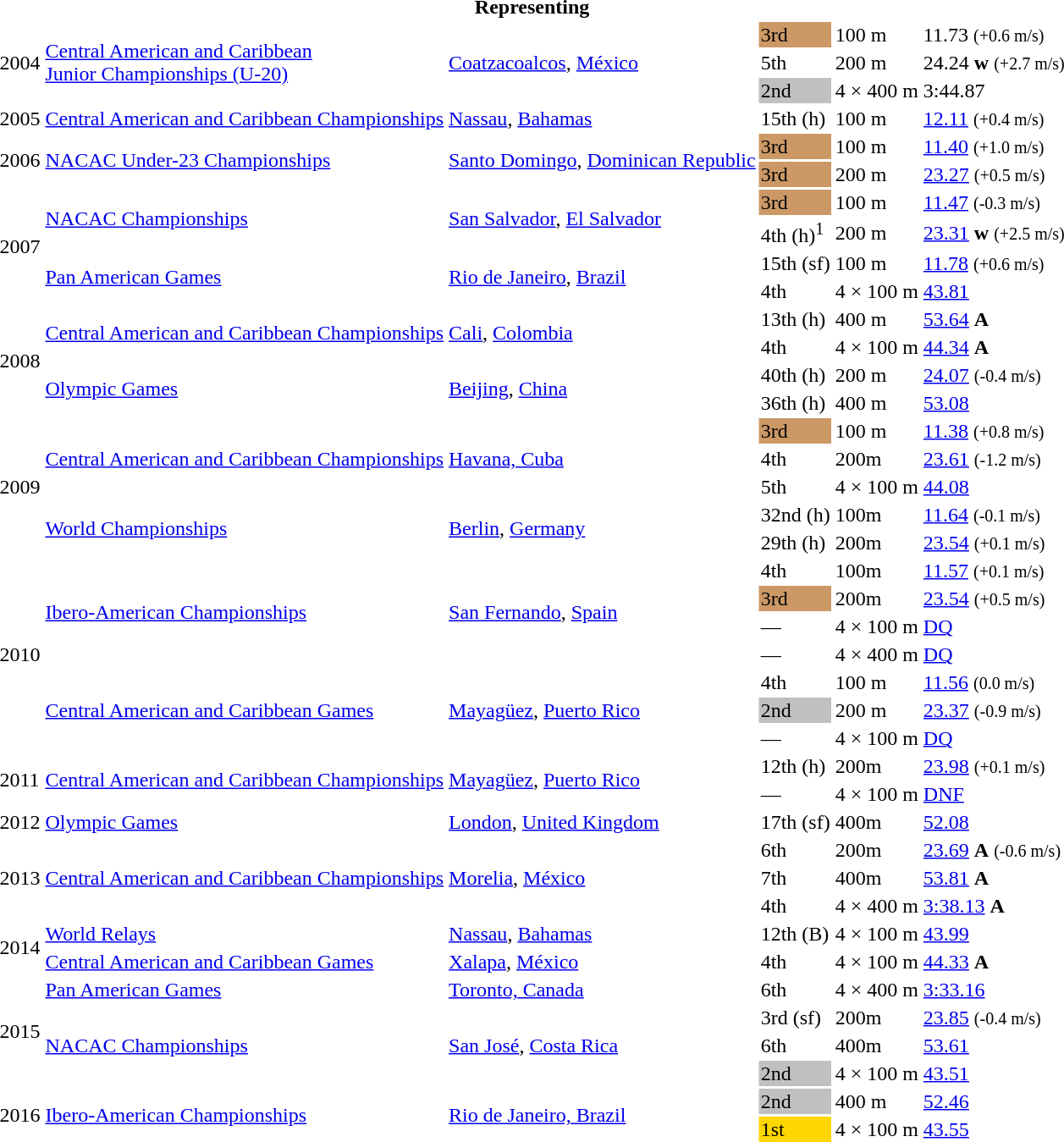<table>
<tr>
<th colspan="6">Representing </th>
</tr>
<tr>
<td rowspan = "3">2004</td>
<td rowspan = "3"><a href='#'>Central American and Caribbean<br>Junior Championships (U-20)</a></td>
<td rowspan = "3"><a href='#'>Coatzacoalcos</a>, <a href='#'>México</a></td>
<td bgcolor=cc9966>3rd</td>
<td>100 m</td>
<td>11.73 <small>(+0.6 m/s)</small></td>
</tr>
<tr>
<td>5th</td>
<td>200 m</td>
<td>24.24 <strong>w</strong> <small>(+2.7 m/s)</small></td>
</tr>
<tr>
<td bgcolor=silver>2nd</td>
<td>4 × 400 m</td>
<td>3:44.87</td>
</tr>
<tr>
<td>2005</td>
<td><a href='#'>Central American and Caribbean Championships</a></td>
<td><a href='#'>Nassau</a>, <a href='#'>Bahamas</a></td>
<td>15th (h)</td>
<td>100 m</td>
<td><a href='#'>12.11</a> <small>(+0.4 m/s)</small></td>
</tr>
<tr>
<td rowspan=2>2006</td>
<td rowspan=2><a href='#'>NACAC Under-23 Championships</a></td>
<td rowspan=2><a href='#'>Santo Domingo</a>, <a href='#'>Dominican Republic</a></td>
<td bgcolor="cc9966">3rd</td>
<td>100 m</td>
<td><a href='#'>11.40</a> <small>(+1.0 m/s)</small></td>
</tr>
<tr>
<td bgcolor="cc9966">3rd</td>
<td>200 m</td>
<td><a href='#'>23.27</a> <small>(+0.5 m/s)</small></td>
</tr>
<tr>
<td rowspan=4>2007</td>
<td rowspan=2><a href='#'>NACAC Championships</a></td>
<td rowspan=2><a href='#'>San Salvador</a>, <a href='#'>El Salvador</a></td>
<td bgcolor="cc9966">3rd</td>
<td>100 m</td>
<td><a href='#'>11.47</a> <small>(-0.3 m/s)</small></td>
</tr>
<tr>
<td>4th (h)<sup>1</sup></td>
<td>200 m</td>
<td><a href='#'>23.31</a> <strong>w</strong> <small>(+2.5 m/s)</small></td>
</tr>
<tr>
<td rowspan=2><a href='#'>Pan American Games</a></td>
<td rowspan=2><a href='#'>Rio de Janeiro</a>, <a href='#'>Brazil</a></td>
<td>15th (sf)</td>
<td>100 m</td>
<td><a href='#'>11.78</a> <small>(+0.6 m/s)</small></td>
</tr>
<tr>
<td>4th</td>
<td>4 × 100 m</td>
<td><a href='#'>43.81</a></td>
</tr>
<tr>
<td rowspan=4>2008</td>
<td rowspan=2><a href='#'>Central American and Caribbean Championships</a></td>
<td rowspan=2><a href='#'>Cali</a>, <a href='#'>Colombia</a></td>
<td>13th (h)</td>
<td>400 m</td>
<td><a href='#'>53.64</a> <strong>A</strong></td>
</tr>
<tr>
<td>4th</td>
<td>4 × 100 m</td>
<td><a href='#'>44.34</a> <strong>A</strong></td>
</tr>
<tr>
<td rowspan=2><a href='#'>Olympic Games</a></td>
<td rowspan=2><a href='#'>Beijing</a>, <a href='#'>China</a></td>
<td>40th (h)</td>
<td>200 m</td>
<td><a href='#'>24.07</a> <small>(-0.4 m/s)</small></td>
</tr>
<tr>
<td>36th (h)</td>
<td>400 m</td>
<td><a href='#'>53.08</a></td>
</tr>
<tr>
<td rowspan=5>2009</td>
<td rowspan=3><a href='#'>Central American and Caribbean Championships</a></td>
<td rowspan=3><a href='#'>Havana, Cuba</a></td>
<td bgcolor="cc9966">3rd</td>
<td>100 m</td>
<td><a href='#'>11.38</a> <small>(+0.8 m/s)</small></td>
</tr>
<tr>
<td>4th</td>
<td>200m</td>
<td><a href='#'>23.61</a> <small>(-1.2 m/s)</small></td>
</tr>
<tr>
<td>5th</td>
<td>4 × 100 m</td>
<td><a href='#'>44.08</a></td>
</tr>
<tr>
<td rowspan=2><a href='#'>World Championships</a></td>
<td rowspan=2><a href='#'>Berlin</a>, <a href='#'>Germany</a></td>
<td>32nd (h)</td>
<td>100m</td>
<td><a href='#'>11.64</a> <small>(-0.1 m/s)</small></td>
</tr>
<tr>
<td>29th (h)</td>
<td>200m</td>
<td><a href='#'>23.54</a> <small>(+0.1 m/s)</small></td>
</tr>
<tr>
<td rowspan=7>2010</td>
<td rowspan=4><a href='#'>Ibero-American Championships</a></td>
<td rowspan=4><a href='#'>San Fernando</a>, <a href='#'>Spain</a></td>
<td>4th</td>
<td>100m</td>
<td><a href='#'>11.57</a> <small>(+0.1 m/s)</small></td>
</tr>
<tr>
<td bgcolor="cc9966">3rd</td>
<td>200m</td>
<td><a href='#'>23.54</a> <small>(+0.5 m/s)</small></td>
</tr>
<tr>
<td>—</td>
<td>4 × 100 m</td>
<td><a href='#'>DQ</a></td>
</tr>
<tr>
<td>—</td>
<td>4 × 400 m</td>
<td><a href='#'>DQ</a></td>
</tr>
<tr>
<td rowspan=3><a href='#'>Central American and Caribbean Games</a></td>
<td rowspan=3><a href='#'>Mayagüez</a>, <a href='#'>Puerto Rico</a></td>
<td>4th</td>
<td>100 m</td>
<td><a href='#'>11.56</a> <small>(0.0 m/s)</small></td>
</tr>
<tr>
<td bgcolor=silver>2nd</td>
<td>200 m</td>
<td><a href='#'>23.37</a> <small>(-0.9 m/s)</small></td>
</tr>
<tr>
<td>—</td>
<td>4 × 100 m</td>
<td><a href='#'>DQ</a></td>
</tr>
<tr>
<td rowspan=2>2011</td>
<td rowspan=2><a href='#'>Central American and Caribbean Championships</a></td>
<td rowspan=2><a href='#'>Mayagüez</a>, <a href='#'>Puerto Rico</a></td>
<td>12th (h)</td>
<td>200m</td>
<td><a href='#'>23.98</a> <small>(+0.1 m/s)</small></td>
</tr>
<tr>
<td>—</td>
<td>4 × 100 m</td>
<td><a href='#'>DNF</a></td>
</tr>
<tr>
<td>2012</td>
<td><a href='#'>Olympic Games</a></td>
<td><a href='#'>London</a>, <a href='#'>United Kingdom</a></td>
<td>17th (sf)</td>
<td>400m</td>
<td><a href='#'>52.08</a></td>
</tr>
<tr>
<td rowspan=3>2013</td>
<td rowspan=3><a href='#'>Central American and Caribbean Championships</a></td>
<td rowspan=3><a href='#'>Morelia</a>, <a href='#'>México</a></td>
<td>6th</td>
<td>200m</td>
<td><a href='#'>23.69</a> <strong>A</strong> <small>(-0.6 m/s)</small></td>
</tr>
<tr>
<td>7th</td>
<td>400m</td>
<td><a href='#'>53.81</a> <strong>A</strong></td>
</tr>
<tr>
<td>4th</td>
<td>4 × 400 m</td>
<td><a href='#'>3:38.13</a> <strong>A</strong></td>
</tr>
<tr>
<td rowspan=2>2014</td>
<td><a href='#'>World Relays</a></td>
<td><a href='#'>Nassau</a>, <a href='#'>Bahamas</a></td>
<td>12th (B)</td>
<td>4 × 100 m</td>
<td><a href='#'>43.99</a></td>
</tr>
<tr>
<td><a href='#'>Central American and Caribbean Games</a></td>
<td><a href='#'>Xalapa</a>, <a href='#'>México</a></td>
<td>4th</td>
<td>4 × 100 m</td>
<td><a href='#'>44.33</a> <strong>A</strong></td>
</tr>
<tr>
<td rowspan=4>2015</td>
<td><a href='#'>Pan American Games</a></td>
<td><a href='#'>Toronto, Canada</a></td>
<td>6th</td>
<td>4 × 400 m</td>
<td><a href='#'>3:33.16</a></td>
</tr>
<tr>
<td rowspan=3><a href='#'>NACAC Championships</a></td>
<td rowspan=3><a href='#'>San José</a>, <a href='#'>Costa Rica</a></td>
<td>3rd (sf)</td>
<td>200m</td>
<td><a href='#'>23.85</a> <small>(-0.4 m/s)</small></td>
</tr>
<tr>
<td>6th</td>
<td>400m</td>
<td><a href='#'>53.61</a></td>
</tr>
<tr>
<td bgcolor=silver>2nd</td>
<td>4 × 100 m</td>
<td><a href='#'>43.51</a></td>
</tr>
<tr>
<td rowspan=2>2016</td>
<td rowspan=2><a href='#'>Ibero-American Championships</a></td>
<td rowspan=2><a href='#'>Rio de Janeiro, Brazil</a></td>
<td bgcolor=silver>2nd</td>
<td>400 m</td>
<td><a href='#'>52.46</a></td>
</tr>
<tr>
<td bgcolor=gold>1st</td>
<td>4 × 100 m</td>
<td><a href='#'>43.55</a></td>
</tr>
</table>
